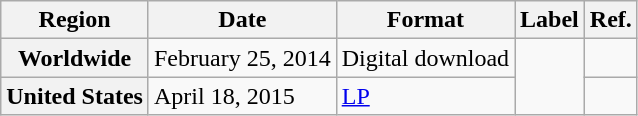<table class="wikitable plainrowheaders">
<tr>
<th scope="col">Region</th>
<th scope="col">Date</th>
<th scope="col">Format</th>
<th scope="col">Label</th>
<th scope="col">Ref.</th>
</tr>
<tr>
<th scope="row">Worldwide</th>
<td>February 25, 2014</td>
<td>Digital download</td>
<td rowspan="2"></td>
<td style="text-align:center;"></td>
</tr>
<tr>
<th scope="row">United States</th>
<td>April 18, 2015</td>
<td><a href='#'>LP</a></td>
<td style="text-align:center;"></td>
</tr>
</table>
